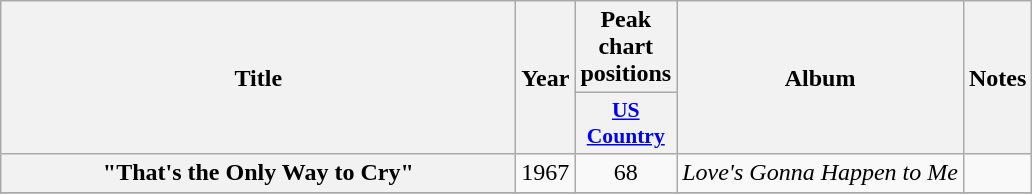<table class="wikitable plainrowheaders" style="text-align:center;" border="1">
<tr>
<th scope="col" rowspan="2" style="width:21em;">Title</th>
<th scope="col" rowspan="2">Year</th>
<th scope="col" colspan="1">Peak<br>chart<br>positions</th>
<th scope="col" rowspan="2">Album</th>
<th scope="col" rowspan="2">Notes</th>
</tr>
<tr>
<th scope="col" style="width:3em;font-size:90%;"><a href='#'>US<br>Country</a><br></th>
</tr>
<tr>
<th scope="row">"That's the Only Way to Cry"</th>
<td>1967</td>
<td>68</td>
<td><em>Love's Gonna Happen to Me</em></td>
<td></td>
</tr>
<tr>
</tr>
</table>
